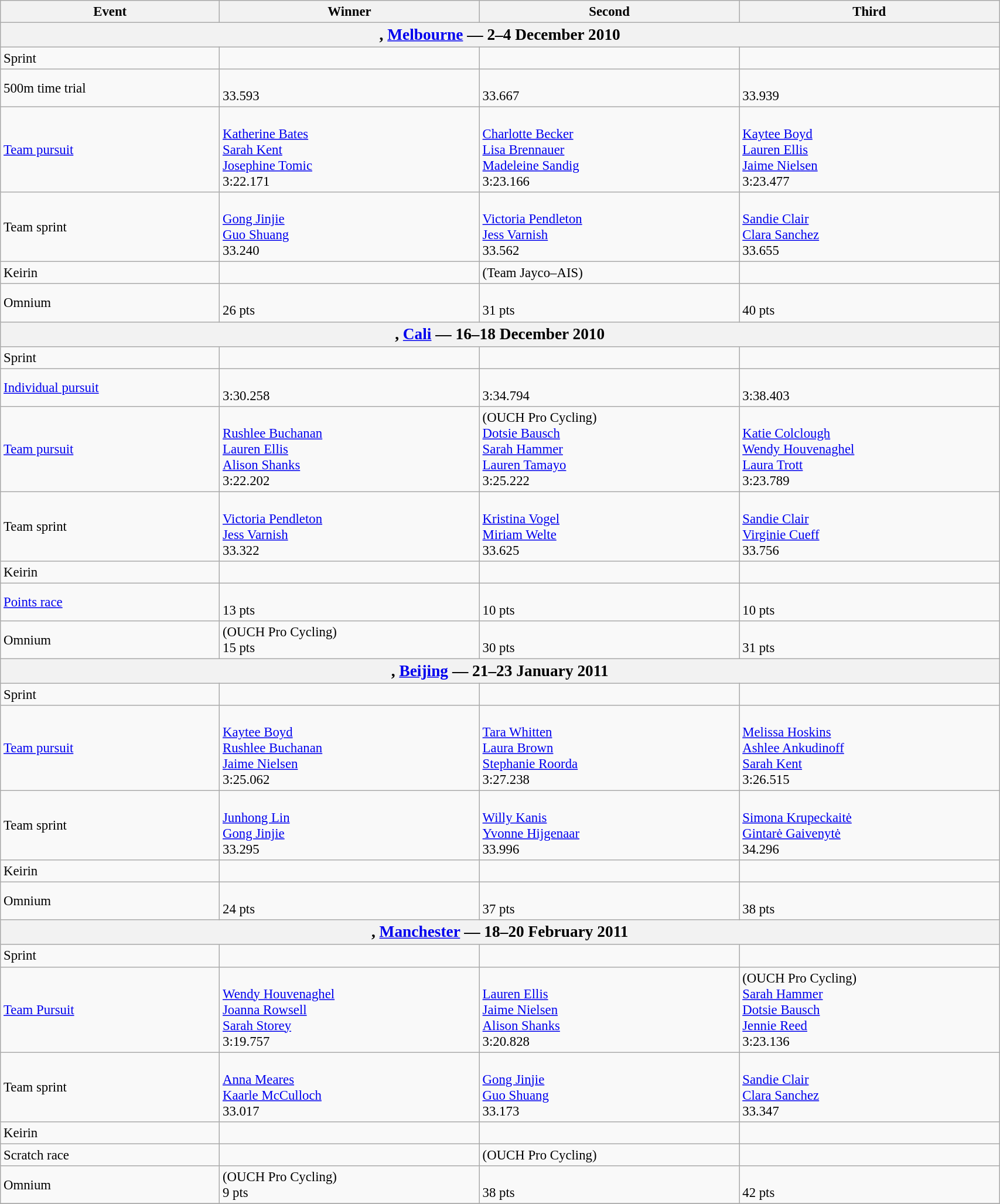<table class="wikitable"  style="font-size:95%; width:90%;">
<tr>
<th>Event</th>
<th>Winner</th>
<th>Second</th>
<th>Third</th>
</tr>
<tr>
<th colspan=4><big>, <a href='#'>Melbourne</a> — 2–4 December 2010</big></th>
</tr>
<tr>
<td>Sprint</td>
<td></td>
<td></td>
<td></td>
</tr>
<tr>
<td>500m time trial</td>
<td><br>33.593</td>
<td><br>33.667</td>
<td><br>33.939</td>
</tr>
<tr>
<td><a href='#'>Team pursuit</a><br></td>
<td><br><a href='#'>Katherine Bates</a><br><a href='#'>Sarah Kent</a><br><a href='#'>Josephine Tomic</a><br>3:22.171</td>
<td><br><a href='#'>Charlotte Becker</a><br><a href='#'>Lisa Brennauer</a><br><a href='#'>Madeleine Sandig</a><br>3:23.166</td>
<td><br><a href='#'>Kaytee Boyd</a><br><a href='#'>Lauren Ellis</a><br><a href='#'>Jaime Nielsen</a><br>3:23.477</td>
</tr>
<tr>
<td>Team sprint</td>
<td><br><a href='#'>Gong Jinjie</a><br><a href='#'>Guo Shuang</a><br>33.240</td>
<td><br><a href='#'>Victoria Pendleton</a><br><a href='#'>Jess Varnish</a><br>33.562</td>
<td><br><a href='#'>Sandie Clair</a><br><a href='#'>Clara Sanchez</a><br>33.655</td>
</tr>
<tr>
<td>Keirin</td>
<td></td>
<td> (Team Jayco–AIS)</td>
<td></td>
</tr>
<tr>
<td>Omnium</td>
<td><br>26 pts</td>
<td><br>31 pts</td>
<td><br>40 pts</td>
</tr>
<tr>
<th colspan=4><big>, <a href='#'>Cali</a> — 16–18 December 2010</big></th>
</tr>
<tr>
<td>Sprint</td>
<td></td>
<td></td>
<td></td>
</tr>
<tr>
<td><a href='#'>Individual pursuit</a></td>
<td><br>3:30.258</td>
<td><br>3:34.794</td>
<td><br>3:38.403</td>
</tr>
<tr>
<td><a href='#'>Team pursuit</a></td>
<td><br><a href='#'>Rushlee Buchanan</a><br><a href='#'>Lauren Ellis</a><br><a href='#'>Alison Shanks</a><br>3:22.202</td>
<td> (OUCH Pro Cycling)<br><a href='#'>Dotsie Bausch</a><br><a href='#'>Sarah Hammer</a><br><a href='#'>Lauren Tamayo</a><br>3:25.222</td>
<td><br><a href='#'>Katie Colclough</a><br><a href='#'>Wendy Houvenaghel</a><br><a href='#'>Laura Trott</a><br>3:23.789</td>
</tr>
<tr>
<td>Team sprint</td>
<td><br><a href='#'>Victoria Pendleton</a><br><a href='#'>Jess Varnish</a><br>33.322</td>
<td><br><a href='#'>Kristina Vogel</a><br><a href='#'>Miriam Welte</a><br>33.625</td>
<td><br><a href='#'>Sandie Clair</a><br><a href='#'>Virginie Cueff</a><br>33.756</td>
</tr>
<tr>
<td>Keirin</td>
<td></td>
<td></td>
<td></td>
</tr>
<tr>
<td><a href='#'>Points race</a></td>
<td><br>13 pts</td>
<td><br>10 pts</td>
<td><br>10 pts</td>
</tr>
<tr>
<td>Omnium</td>
<td> (OUCH Pro Cycling)<br>15 pts</td>
<td><br>30 pts</td>
<td><br>31 pts</td>
</tr>
<tr>
<th colspan=4><big>, <a href='#'>Beijing</a> — 21–23 January 2011</big></th>
</tr>
<tr>
<td>Sprint</td>
<td></td>
<td></td>
<td></td>
</tr>
<tr>
<td><a href='#'>Team pursuit</a></td>
<td><br><a href='#'>Kaytee Boyd</a><br><a href='#'>Rushlee Buchanan</a><br><a href='#'>Jaime Nielsen</a><br>3:25.062</td>
<td><br><a href='#'>Tara Whitten</a><br><a href='#'>Laura Brown</a><br><a href='#'>Stephanie Roorda</a><br>3:27.238</td>
<td><br><a href='#'>Melissa Hoskins</a><br><a href='#'>Ashlee Ankudinoff</a><br><a href='#'>Sarah Kent</a><br>3:26.515</td>
</tr>
<tr>
<td>Team sprint</td>
<td><br><a href='#'>Junhong Lin</a><br><a href='#'>Gong Jinjie</a><br>33.295</td>
<td><br><a href='#'>Willy Kanis</a><br><a href='#'>Yvonne Hijgenaar</a><br>33.996</td>
<td><br><a href='#'>Simona Krupeckaitė</a><br><a href='#'>Gintarė Gaivenytė</a><br>34.296</td>
</tr>
<tr>
<td>Keirin</td>
<td></td>
<td></td>
<td></td>
</tr>
<tr>
<td>Omnium</td>
<td><br>24 pts</td>
<td><br>37 pts</td>
<td><br>38 pts</td>
</tr>
<tr>
<th colspan=4><big>, <a href='#'>Manchester</a> — 18–20 February 2011</big></th>
</tr>
<tr>
<td>Sprint</td>
<td></td>
<td></td>
<td></td>
</tr>
<tr>
<td><a href='#'>Team Pursuit</a><br></td>
<td><br><a href='#'>Wendy Houvenaghel</a><br><a href='#'>Joanna Rowsell</a><br><a href='#'>Sarah Storey</a><br>3:19.757</td>
<td><br><a href='#'>Lauren Ellis</a><br><a href='#'>Jaime Nielsen</a><br><a href='#'>Alison Shanks</a><br>3:20.828</td>
<td> (OUCH Pro Cycling)<br><a href='#'>Sarah Hammer</a><br><a href='#'>Dotsie Bausch</a><br><a href='#'>Jennie Reed</a><br>3:23.136</td>
</tr>
<tr>
<td>Team sprint</td>
<td><br><a href='#'>Anna Meares</a><br><a href='#'>Kaarle McCulloch</a><br>33.017</td>
<td><br><a href='#'>Gong Jinjie</a><br><a href='#'>Guo Shuang</a><br>33.173</td>
<td><br><a href='#'>Sandie Clair</a><br><a href='#'>Clara Sanchez</a><br>33.347</td>
</tr>
<tr>
<td>Keirin</td>
<td></td>
<td></td>
<td></td>
</tr>
<tr>
<td>Scratch race<br></td>
<td></td>
<td> (OUCH Pro Cycling)</td>
<td></td>
</tr>
<tr>
<td>Omnium</td>
<td> (OUCH Pro Cycling)<br>9 pts</td>
<td><br>38 pts</td>
<td><br>42 pts</td>
</tr>
<tr>
</tr>
</table>
